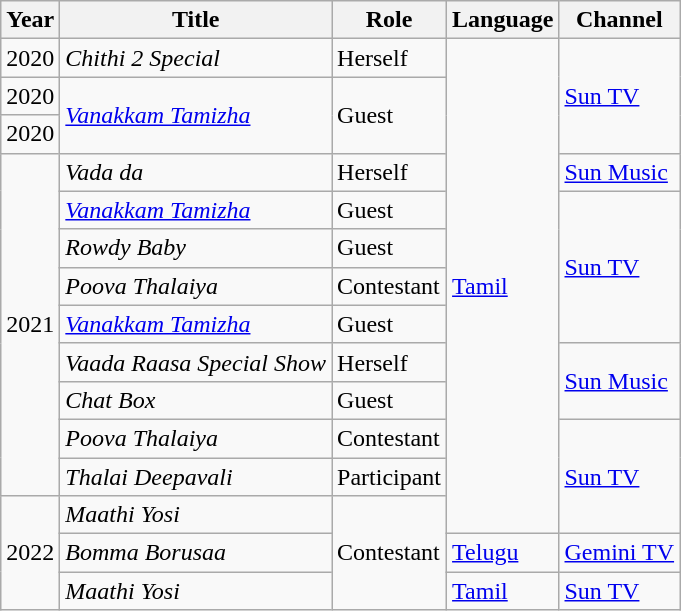<table class="wikitable">
<tr>
<th>Year</th>
<th>Title</th>
<th>Role</th>
<th>Language</th>
<th>Channel</th>
</tr>
<tr>
<td>2020</td>
<td><em>Chithi 2 Special</em></td>
<td>Herself</td>
<td rowspan="13"><a href='#'>Tamil</a></td>
<td rowspan="3"><a href='#'>Sun TV</a></td>
</tr>
<tr>
<td>2020</td>
<td rowspan="2"><em><a href='#'>Vanakkam Tamizha</a></em></td>
<td rowspan="2">Guest</td>
</tr>
<tr>
<td>2020</td>
</tr>
<tr>
<td rowspan="9">2021</td>
<td><em>Vada da</em></td>
<td>Herself</td>
<td><a href='#'>Sun Music</a></td>
</tr>
<tr>
<td><em><a href='#'>Vanakkam Tamizha</a></em></td>
<td>Guest</td>
<td rowspan="4"><a href='#'>Sun TV</a></td>
</tr>
<tr>
<td><em>Rowdy Baby</em></td>
<td>Guest</td>
</tr>
<tr>
<td><em>Poova Thalaiya</em></td>
<td>Contestant</td>
</tr>
<tr>
<td><em><a href='#'>Vanakkam Tamizha</a></em></td>
<td>Guest</td>
</tr>
<tr>
<td><em>Vaada Raasa Special Show</em></td>
<td>Herself</td>
<td rowspan=2><a href='#'>Sun Music</a></td>
</tr>
<tr>
<td><em>Chat Box</em></td>
<td>Guest</td>
</tr>
<tr>
<td><em>Poova Thalaiya</em></td>
<td>Contestant</td>
<td rowspan="3"><a href='#'>Sun TV</a></td>
</tr>
<tr>
<td><em>Thalai Deepavali</em></td>
<td>Participant</td>
</tr>
<tr>
<td rowspan="3">2022</td>
<td><em>Maathi Yosi</em></td>
<td rowspan="3">Contestant</td>
</tr>
<tr>
<td><em>Bomma Borusaa</em></td>
<td><a href='#'>Telugu</a></td>
<td><a href='#'>Gemini TV</a></td>
</tr>
<tr>
<td><em>Maathi Yosi</em></td>
<td><a href='#'>Tamil</a></td>
<td><a href='#'>Sun TV</a></td>
</tr>
</table>
